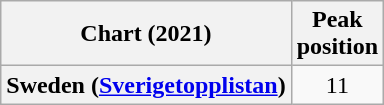<table class="wikitable plainrowheaders" style="text-align:center">
<tr>
<th scope="col">Chart (2021)</th>
<th scope="col">Peak<br>position</th>
</tr>
<tr>
<th scope="row">Sweden (<a href='#'>Sverigetopplistan</a>)</th>
<td>11</td>
</tr>
</table>
